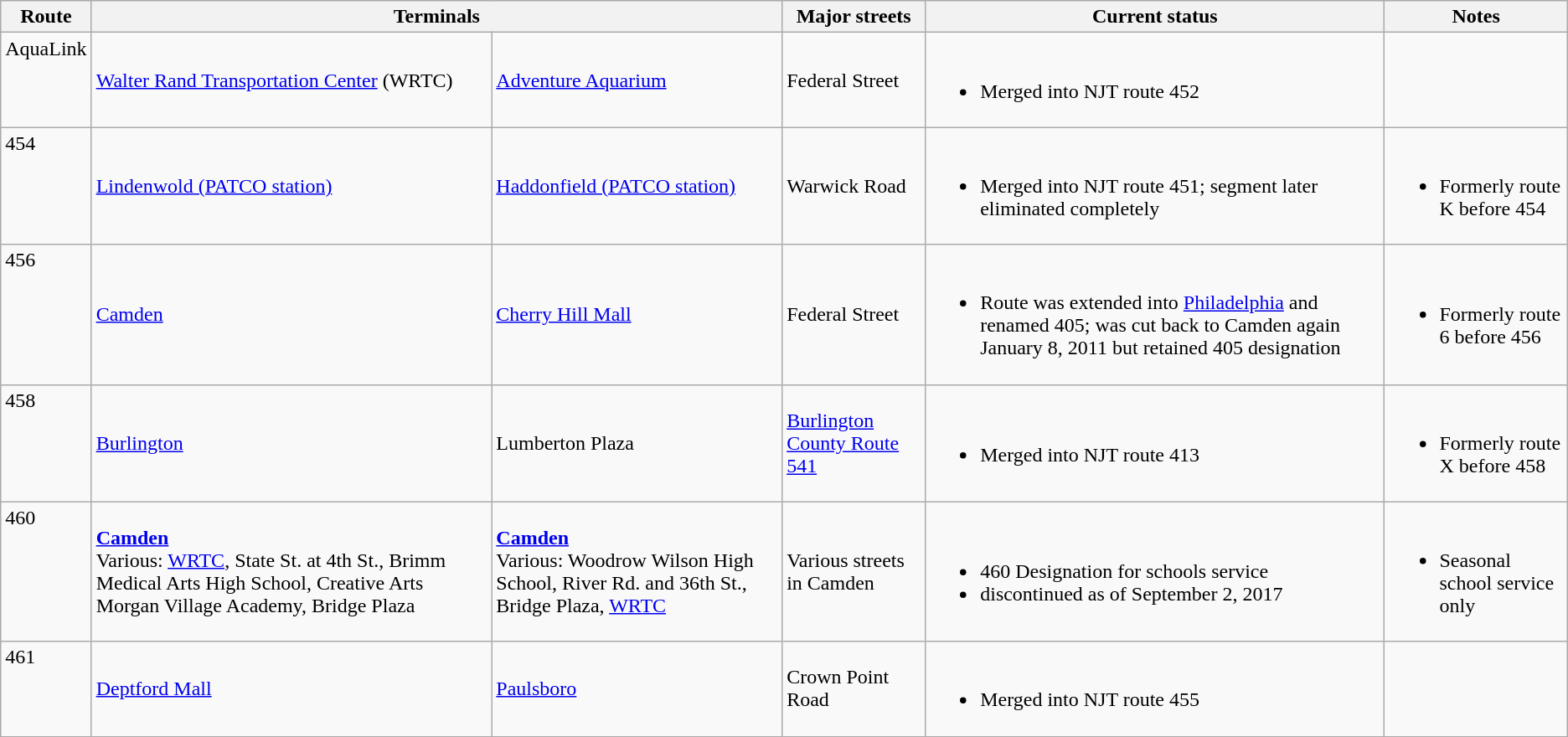<table class=wikitable>
<tr>
<th>Route</th>
<th colspan=2>Terminals</th>
<th>Major streets</th>
<th>Current status</th>
<th>Notes</th>
</tr>
<tr>
<td valign=top><div>AquaLink</div></td>
<td><a href='#'>Walter Rand Transportation Center</a> (WRTC)</td>
<td><a href='#'>Adventure Aquarium</a></td>
<td>Federal Street</td>
<td><br><ul><li>Merged into NJT route 452</li></ul></td>
<td></td>
</tr>
<tr>
<td valign=top><div>454</div></td>
<td><a href='#'>Lindenwold (PATCO station)</a></td>
<td><a href='#'>Haddonfield (PATCO station)</a></td>
<td>Warwick Road</td>
<td><br><ul><li>Merged into NJT route 451; segment later eliminated completely</li></ul></td>
<td><br><ul><li>Formerly route K before 454</li></ul></td>
</tr>
<tr>
<td valign=top><div>456</div></td>
<td><a href='#'>Camden</a></td>
<td><a href='#'>Cherry Hill Mall</a></td>
<td>Federal Street</td>
<td><br><ul><li>Route was extended into <a href='#'>Philadelphia</a> and renamed 405; was cut back to Camden again January 8, 2011 but retained 405 designation</li></ul></td>
<td><br><ul><li>Formerly route 6 before 456</li></ul></td>
</tr>
<tr>
<td valign=top><div>458</div></td>
<td><a href='#'>Burlington</a></td>
<td>Lumberton Plaza</td>
<td><a href='#'>Burlington County Route 541</a></td>
<td><br><ul><li>Merged into NJT route 413</li></ul></td>
<td><br><ul><li>Formerly route X before 458</li></ul></td>
</tr>
<tr>
<td valign=top><div>460</div></td>
<td><strong><a href='#'>Camden</a></strong><br>Various: <a href='#'>WRTC</a>, State St. at 4th St., Brimm Medical Arts High School, Creative Arts Morgan Village Academy, Bridge Plaza</td>
<td><strong><a href='#'>Camden</a></strong><br>Various: Woodrow Wilson High School, River Rd. and 36th St., Bridge Plaza, <a href='#'>WRTC</a></td>
<td>Various streets in Camden</td>
<td><br><ul><li>460 Designation for schools service</li><li>discontinued as of September 2, 2017</li></ul></td>
<td><br><ul><li>Seasonal school service only</li></ul></td>
</tr>
<tr>
<td valign=top><div>461</div></td>
<td><a href='#'>Deptford Mall</a></td>
<td><a href='#'>Paulsboro</a></td>
<td>Crown Point Road</td>
<td><br><ul><li>Merged into NJT route 455</li></ul></td>
<td></td>
</tr>
</table>
